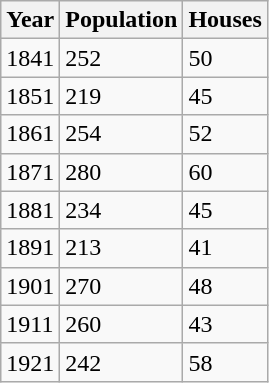<table class="wikitable">
<tr>
<th>Year</th>
<th>Population</th>
<th>Houses</th>
</tr>
<tr>
<td>1841</td>
<td>252</td>
<td>50</td>
</tr>
<tr>
<td>1851</td>
<td>219</td>
<td>45</td>
</tr>
<tr>
<td>1861</td>
<td>254</td>
<td>52</td>
</tr>
<tr>
<td>1871</td>
<td>280</td>
<td>60</td>
</tr>
<tr>
<td>1881</td>
<td>234</td>
<td>45</td>
</tr>
<tr>
<td>1891</td>
<td>213</td>
<td>41</td>
</tr>
<tr>
<td>1901</td>
<td>270</td>
<td>48</td>
</tr>
<tr>
<td>1911</td>
<td>260</td>
<td>43</td>
</tr>
<tr>
<td>1921</td>
<td>242</td>
<td>58</td>
</tr>
</table>
